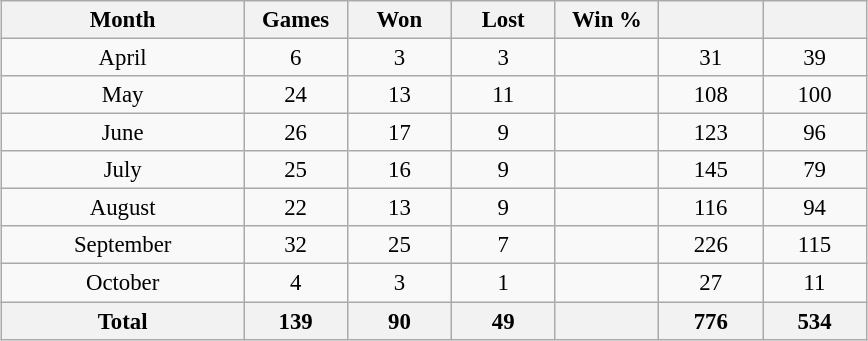<table class="wikitable" style="font-size:95%; text-align:center; width:38em;margin:0.5em auto;">
<tr>
<th width="28%">Month</th>
<th width="12%">Games</th>
<th width="12%">Won</th>
<th width="12%">Lost</th>
<th width="12%">Win %</th>
<th width="12%"></th>
<th width="12%"></th>
</tr>
<tr>
<td>April</td>
<td>6</td>
<td>3</td>
<td>3</td>
<td></td>
<td>31</td>
<td>39</td>
</tr>
<tr>
<td>May</td>
<td>24</td>
<td>13</td>
<td>11</td>
<td></td>
<td>108</td>
<td>100</td>
</tr>
<tr>
<td>June</td>
<td>26</td>
<td>17</td>
<td>9</td>
<td></td>
<td>123</td>
<td>96</td>
</tr>
<tr>
<td>July</td>
<td>25</td>
<td>16</td>
<td>9</td>
<td></td>
<td>145</td>
<td>79</td>
</tr>
<tr>
<td>August</td>
<td>22</td>
<td>13</td>
<td>9</td>
<td></td>
<td>116</td>
<td>94</td>
</tr>
<tr>
<td>September</td>
<td>32</td>
<td>25</td>
<td>7</td>
<td></td>
<td>226</td>
<td>115</td>
</tr>
<tr>
<td>October</td>
<td>4</td>
<td>3</td>
<td>1</td>
<td></td>
<td>27</td>
<td>11</td>
</tr>
<tr>
<th>Total</th>
<th>139</th>
<th>90</th>
<th>49</th>
<th></th>
<th>776</th>
<th>534</th>
</tr>
</table>
